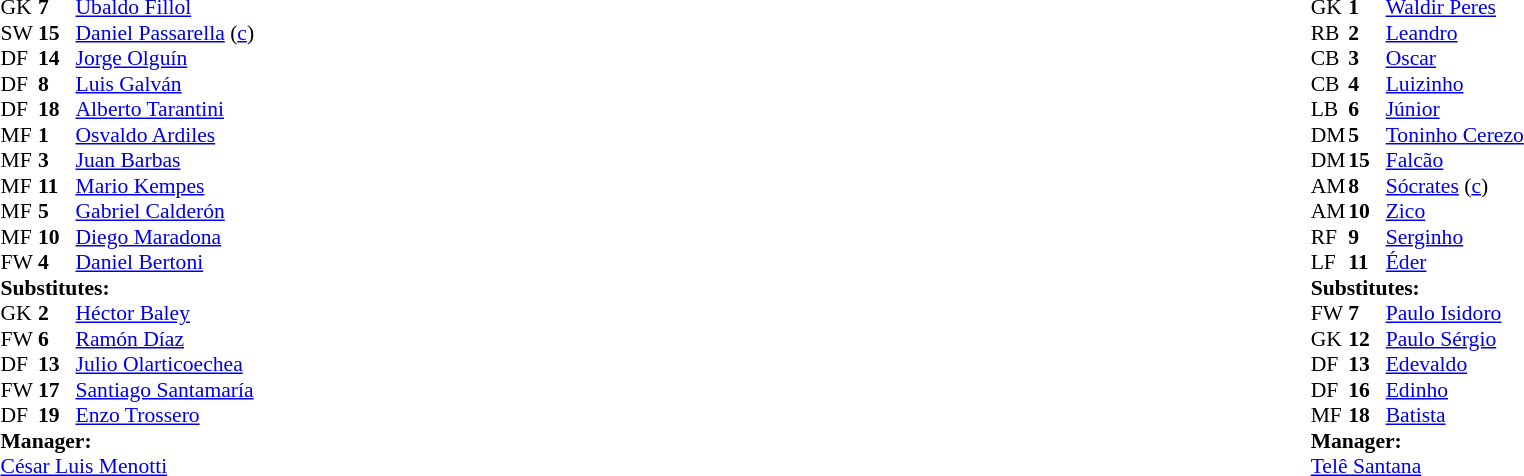<table width="100%">
<tr>
<td valign="top" width="50%"><br><table style="font-size: 90%" cellspacing="0" cellpadding="0">
<tr>
<th width="25"></th>
<th width="25"></th>
</tr>
<tr>
<td>GK</td>
<td><strong>7</strong></td>
<td><a href='#'>Ubaldo Fillol</a></td>
</tr>
<tr>
<td>SW</td>
<td><strong>15</strong></td>
<td><a href='#'>Daniel Passarella</a> (<a href='#'>c</a>)</td>
<td></td>
</tr>
<tr>
<td>DF</td>
<td><strong>14</strong></td>
<td><a href='#'>Jorge Olguín</a></td>
</tr>
<tr>
<td>DF</td>
<td><strong>8</strong></td>
<td><a href='#'>Luis Galván</a></td>
</tr>
<tr>
<td>DF</td>
<td><strong>18</strong></td>
<td><a href='#'>Alberto Tarantini</a></td>
</tr>
<tr>
<td>MF</td>
<td><strong>1</strong></td>
<td><a href='#'>Osvaldo Ardiles</a></td>
</tr>
<tr>
<td>MF</td>
<td><strong>3</strong></td>
<td><a href='#'>Juan Barbas</a></td>
</tr>
<tr>
<td>MF</td>
<td><strong>11</strong></td>
<td><a href='#'>Mario Kempes</a></td>
<td></td>
<td></td>
</tr>
<tr>
<td>MF</td>
<td><strong>5</strong></td>
<td><a href='#'>Gabriel Calderón</a></td>
</tr>
<tr>
<td>MF</td>
<td><strong>10</strong></td>
<td><a href='#'>Diego Maradona</a></td>
<td></td>
</tr>
<tr>
<td>FW</td>
<td><strong>4</strong></td>
<td><a href='#'>Daniel Bertoni</a></td>
<td></td>
<td></td>
</tr>
<tr>
<td colspan=3><strong>Substitutes:</strong></td>
</tr>
<tr>
<td>GK</td>
<td><strong>2</strong></td>
<td><a href='#'>Héctor Baley</a></td>
</tr>
<tr>
<td>FW</td>
<td><strong>6</strong></td>
<td><a href='#'>Ramón Díaz</a></td>
<td></td>
<td></td>
</tr>
<tr>
<td>DF</td>
<td><strong>13</strong></td>
<td><a href='#'>Julio Olarticoechea</a></td>
</tr>
<tr>
<td>FW</td>
<td><strong>17</strong></td>
<td><a href='#'>Santiago Santamaría</a></td>
<td></td>
<td></td>
</tr>
<tr>
<td>DF</td>
<td><strong>19</strong></td>
<td><a href='#'>Enzo Trossero</a></td>
</tr>
<tr>
<td colspan=3><strong>Manager:</strong></td>
</tr>
<tr>
<td colspan=4><a href='#'>César Luis Menotti</a></td>
</tr>
</table>
</td>
<td valign="top" width="50%"><br><table style="font-size: 90%" cellspacing="0" cellpadding="0" align="center">
<tr>
<th width=25></th>
<th width=25></th>
</tr>
<tr>
<td>GK</td>
<td><strong>1</strong></td>
<td><a href='#'>Waldir Peres</a></td>
<td></td>
</tr>
<tr>
<td>RB</td>
<td><strong>2</strong></td>
<td><a href='#'>Leandro</a></td>
<td></td>
<td></td>
</tr>
<tr>
<td>CB</td>
<td><strong>3</strong></td>
<td><a href='#'>Oscar</a></td>
</tr>
<tr>
<td>CB</td>
<td><strong>4</strong></td>
<td><a href='#'>Luizinho</a></td>
</tr>
<tr>
<td>LB</td>
<td><strong>6</strong></td>
<td><a href='#'>Júnior</a></td>
</tr>
<tr>
<td>DM</td>
<td><strong>5</strong></td>
<td><a href='#'>Toninho Cerezo</a></td>
</tr>
<tr>
<td>DM</td>
<td><strong>15</strong></td>
<td><a href='#'>Falcão</a></td>
<td></td>
</tr>
<tr>
<td>AM</td>
<td><strong>8</strong></td>
<td><a href='#'>Sócrates</a> (<a href='#'>c</a>)</td>
</tr>
<tr>
<td>AM</td>
<td><strong>10</strong></td>
<td><a href='#'>Zico</a></td>
<td></td>
<td></td>
</tr>
<tr>
<td>RF</td>
<td><strong>9</strong></td>
<td><a href='#'>Serginho</a></td>
</tr>
<tr>
<td>LF</td>
<td><strong>11</strong></td>
<td><a href='#'>Éder</a></td>
</tr>
<tr>
<td colspan=3><strong>Substitutes:</strong></td>
</tr>
<tr>
<td>FW</td>
<td><strong>7</strong></td>
<td><a href='#'>Paulo Isidoro</a></td>
</tr>
<tr>
<td>GK</td>
<td><strong>12</strong></td>
<td><a href='#'>Paulo Sérgio</a></td>
</tr>
<tr>
<td>DF</td>
<td><strong>13</strong></td>
<td><a href='#'>Edevaldo</a></td>
<td></td>
<td></td>
</tr>
<tr>
<td>DF</td>
<td><strong>16</strong></td>
<td><a href='#'>Edinho</a></td>
</tr>
<tr>
<td>MF</td>
<td><strong>18</strong></td>
<td><a href='#'>Batista</a></td>
<td></td>
<td></td>
</tr>
<tr>
<td colspan=3><strong>Manager:</strong></td>
</tr>
<tr>
<td colspan=4><a href='#'>Telê Santana</a></td>
</tr>
</table>
</td>
</tr>
</table>
